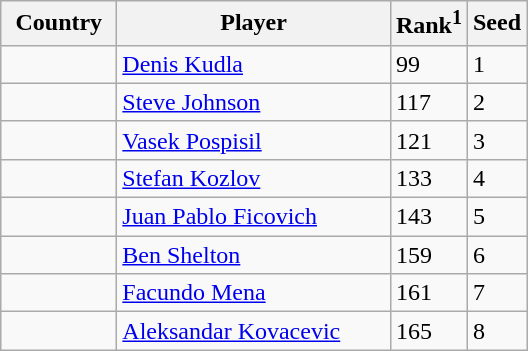<table class="sortable wikitable">
<tr>
<th width="70">Country</th>
<th width="175">Player</th>
<th>Rank<sup>1</sup></th>
<th>Seed</th>
</tr>
<tr>
<td></td>
<td><a href='#'>Denis Kudla</a></td>
<td>99</td>
<td>1</td>
</tr>
<tr>
<td></td>
<td><a href='#'>Steve Johnson</a></td>
<td>117</td>
<td>2</td>
</tr>
<tr>
<td></td>
<td><a href='#'>Vasek Pospisil</a></td>
<td>121</td>
<td>3</td>
</tr>
<tr>
<td></td>
<td><a href='#'>Stefan Kozlov</a></td>
<td>133</td>
<td>4</td>
</tr>
<tr>
<td></td>
<td><a href='#'>Juan Pablo Ficovich</a></td>
<td>143</td>
<td>5</td>
</tr>
<tr>
<td></td>
<td><a href='#'>Ben Shelton</a></td>
<td>159</td>
<td>6</td>
</tr>
<tr>
<td></td>
<td><a href='#'>Facundo Mena</a></td>
<td>161</td>
<td>7</td>
</tr>
<tr>
<td></td>
<td><a href='#'>Aleksandar Kovacevic</a></td>
<td>165</td>
<td>8</td>
</tr>
</table>
